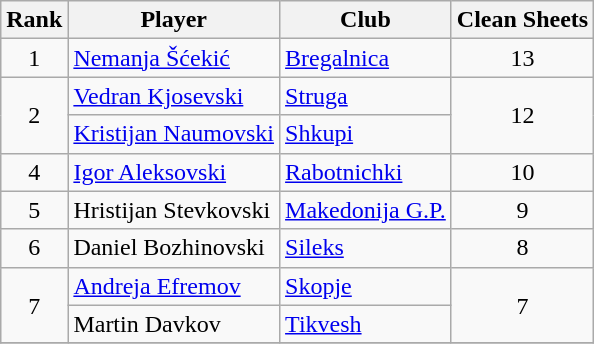<table class="wikitable" style="text-align:center">
<tr>
<th>Rank</th>
<th>Player</th>
<th>Club</th>
<th>Clean Sheets</th>
</tr>
<tr>
<td>1</td>
<td align="left"> <a href='#'>Nemanja Šćekić</a></td>
<td align="left"><a href='#'>Bregalnica</a></td>
<td>13</td>
</tr>
<tr>
<td rowspan="2">2</td>
<td align="left"> <a href='#'>Vedran Kjosevski</a></td>
<td align="left"><a href='#'>Struga</a></td>
<td rowspan="2">12</td>
</tr>
<tr>
<td align="left"> <a href='#'>Kristijan Naumovski</a></td>
<td align="left"><a href='#'>Shkupi</a></td>
</tr>
<tr>
<td>4</td>
<td align="left"> <a href='#'>Igor Aleksovski</a></td>
<td align="left"><a href='#'>Rabotnichki</a></td>
<td>10</td>
</tr>
<tr>
<td>5</td>
<td align="left"> Hristijan Stevkovski</td>
<td align="left"><a href='#'>Makedonija G.P.</a></td>
<td>9</td>
</tr>
<tr>
<td>6</td>
<td align="left"> Daniel Bozhinovski</td>
<td align="left"><a href='#'>Sileks</a></td>
<td>8</td>
</tr>
<tr>
<td rowspan="2">7</td>
<td align="left"> <a href='#'>Andreja Efremov</a></td>
<td align="left"><a href='#'>Skopje</a></td>
<td rowspan="2">7</td>
</tr>
<tr>
<td align="left"> Martin Davkov</td>
<td align="left"><a href='#'>Tikvesh</a></td>
</tr>
<tr>
</tr>
</table>
